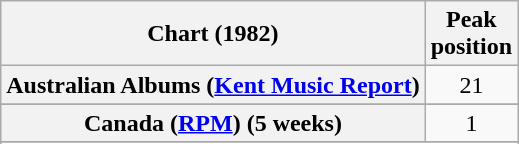<table class="wikitable sortable plainrowheaders" style="text-align:center">
<tr>
<th scope="col">Chart (1982)</th>
<th scope="col">Peak<br>position</th>
</tr>
<tr>
<th scope="row">Australian Albums (<a href='#'>Kent Music Report</a>)</th>
<td>21</td>
</tr>
<tr>
</tr>
<tr>
<th scope="row">Canada (<a href='#'>RPM</a>) (5 weeks)</th>
<td>1</td>
</tr>
<tr>
</tr>
<tr>
</tr>
<tr>
</tr>
<tr>
</tr>
<tr>
</tr>
<tr>
</tr>
</table>
